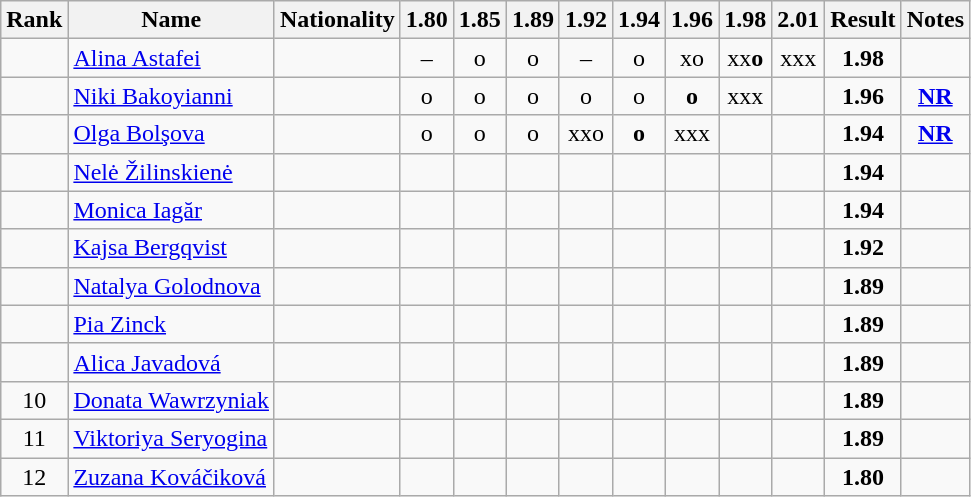<table class="wikitable sortable" style="text-align:center">
<tr>
<th>Rank</th>
<th>Name</th>
<th>Nationality</th>
<th>1.80</th>
<th>1.85</th>
<th>1.89</th>
<th>1.92</th>
<th>1.94</th>
<th>1.96</th>
<th>1.98</th>
<th>2.01</th>
<th>Result</th>
<th>Notes</th>
</tr>
<tr>
<td></td>
<td align="left"><a href='#'>Alina Astafei</a></td>
<td align=left></td>
<td>–</td>
<td>o</td>
<td>o</td>
<td>–</td>
<td>o</td>
<td>xo</td>
<td>xx<strong>o</strong></td>
<td>xxx</td>
<td><strong>1.98</strong></td>
<td></td>
</tr>
<tr>
<td></td>
<td align="left"><a href='#'>Niki Bakoyianni</a></td>
<td align=left></td>
<td>o</td>
<td>o</td>
<td>o</td>
<td>o</td>
<td>o</td>
<td><strong>o</strong></td>
<td>xxx</td>
<td></td>
<td><strong>1.96</strong></td>
<td><strong><a href='#'>NR</a></strong></td>
</tr>
<tr>
<td></td>
<td align="left"><a href='#'>Olga Bolşova</a></td>
<td align=left></td>
<td>o</td>
<td>o</td>
<td>o</td>
<td>xxo</td>
<td><strong>o</strong></td>
<td>xxx</td>
<td></td>
<td></td>
<td><strong>1.94</strong></td>
<td><strong><a href='#'>NR</a></strong></td>
</tr>
<tr>
<td></td>
<td align="left"><a href='#'>Nelė Žilinskienė</a></td>
<td align=left></td>
<td></td>
<td></td>
<td></td>
<td></td>
<td></td>
<td></td>
<td></td>
<td></td>
<td><strong>1.94</strong></td>
<td></td>
</tr>
<tr>
<td></td>
<td align="left"><a href='#'>Monica Iagăr</a></td>
<td align=left></td>
<td></td>
<td></td>
<td></td>
<td></td>
<td></td>
<td></td>
<td></td>
<td></td>
<td><strong>1.94</strong></td>
<td></td>
</tr>
<tr>
<td></td>
<td align="left"><a href='#'>Kajsa Bergqvist</a></td>
<td align=left></td>
<td></td>
<td></td>
<td></td>
<td></td>
<td></td>
<td></td>
<td></td>
<td></td>
<td><strong>1.92</strong></td>
<td></td>
</tr>
<tr>
<td></td>
<td align="left"><a href='#'>Natalya Golodnova</a></td>
<td align=left></td>
<td></td>
<td></td>
<td></td>
<td></td>
<td></td>
<td></td>
<td></td>
<td></td>
<td><strong>1.89</strong></td>
<td></td>
</tr>
<tr>
<td></td>
<td align="left"><a href='#'>Pia Zinck</a></td>
<td align=left></td>
<td></td>
<td></td>
<td></td>
<td></td>
<td></td>
<td></td>
<td></td>
<td></td>
<td><strong>1.89</strong></td>
<td></td>
</tr>
<tr>
<td></td>
<td align="left"><a href='#'>Alica Javadová</a></td>
<td align=left></td>
<td></td>
<td></td>
<td></td>
<td></td>
<td></td>
<td></td>
<td></td>
<td></td>
<td><strong>1.89</strong></td>
<td></td>
</tr>
<tr>
<td>10</td>
<td align="left"><a href='#'>Donata Wawrzyniak</a></td>
<td align=left></td>
<td></td>
<td></td>
<td></td>
<td></td>
<td></td>
<td></td>
<td></td>
<td></td>
<td><strong>1.89</strong></td>
<td></td>
</tr>
<tr>
<td>11</td>
<td align="left"><a href='#'>Viktoriya Seryogina</a></td>
<td align=left></td>
<td></td>
<td></td>
<td></td>
<td></td>
<td></td>
<td></td>
<td></td>
<td></td>
<td><strong>1.89</strong></td>
<td></td>
</tr>
<tr>
<td>12</td>
<td align="left"><a href='#'>Zuzana Kováčiková</a></td>
<td align=left></td>
<td></td>
<td></td>
<td></td>
<td></td>
<td></td>
<td></td>
<td></td>
<td></td>
<td><strong>1.80</strong></td>
<td></td>
</tr>
</table>
